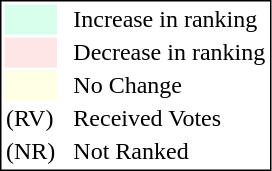<table style="border:1px solid black;">
<tr>
<td style="background:#D8FFEB; width:20px;"></td>
<td> </td>
<td>Increase in ranking</td>
</tr>
<tr>
<td style="background:#FFE6E6; width:20px;"></td>
<td> </td>
<td>Decrease in ranking</td>
</tr>
<tr>
<td style="background:#FFFFE6; width:20px;"></td>
<td> </td>
<td>No Change</td>
</tr>
<tr>
<td>(RV)</td>
<td> </td>
<td>Received Votes</td>
</tr>
<tr>
<td>(NR)</td>
<td> </td>
<td>Not Ranked</td>
</tr>
</table>
